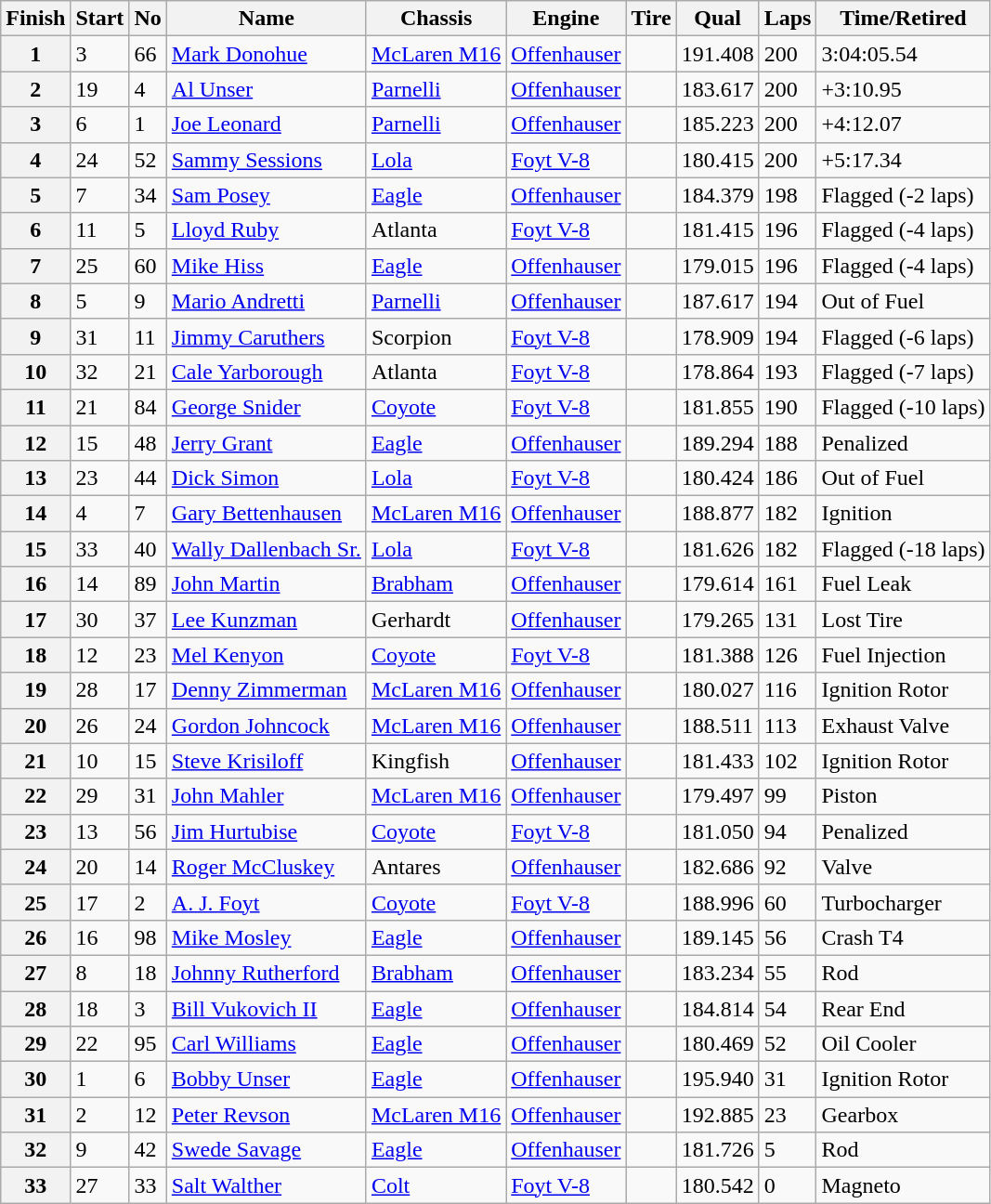<table class="wikitable">
<tr>
<th>Finish</th>
<th>Start</th>
<th>No</th>
<th>Name</th>
<th>Chassis</th>
<th>Engine</th>
<th>Tire</th>
<th>Qual</th>
<th>Laps</th>
<th>Time/Retired</th>
</tr>
<tr>
<th>1</th>
<td>3</td>
<td>66</td>
<td> <a href='#'>Mark Donohue</a></td>
<td><a href='#'>McLaren M16</a></td>
<td><a href='#'>Offenhauser</a></td>
<td align=center></td>
<td>191.408</td>
<td>200</td>
<td>3:04:05.54</td>
</tr>
<tr>
<th>2</th>
<td>19</td>
<td>4</td>
<td> <a href='#'>Al Unser</a> <strong></strong></td>
<td><a href='#'>Parnelli</a></td>
<td><a href='#'>Offenhauser</a></td>
<td align=center></td>
<td>183.617</td>
<td>200</td>
<td>+3:10.95</td>
</tr>
<tr>
<th>3</th>
<td>6</td>
<td>1</td>
<td> <a href='#'>Joe Leonard</a></td>
<td><a href='#'>Parnelli</a></td>
<td><a href='#'>Offenhauser</a></td>
<td align=center></td>
<td>185.223</td>
<td>200</td>
<td>+4:12.07</td>
</tr>
<tr>
<th>4</th>
<td>24</td>
<td>52</td>
<td> <a href='#'>Sammy Sessions</a></td>
<td><a href='#'>Lola</a></td>
<td><a href='#'>Foyt V-8</a></td>
<td align=center></td>
<td>180.415</td>
<td>200</td>
<td>+5:17.34</td>
</tr>
<tr>
<th>5</th>
<td>7</td>
<td>34</td>
<td> <a href='#'>Sam Posey</a> <strong></strong></td>
<td><a href='#'>Eagle</a></td>
<td><a href='#'>Offenhauser</a></td>
<td align=center></td>
<td>184.379</td>
<td>198</td>
<td>Flagged (-2 laps)</td>
</tr>
<tr>
<th>6</th>
<td>11</td>
<td>5</td>
<td> <a href='#'>Lloyd Ruby</a></td>
<td>Atlanta</td>
<td><a href='#'>Foyt V-8</a></td>
<td align=center></td>
<td>181.415</td>
<td>196</td>
<td>Flagged (-4 laps)</td>
</tr>
<tr>
<th>7</th>
<td>25</td>
<td>60</td>
<td> <a href='#'>Mike Hiss</a> <strong></strong></td>
<td><a href='#'>Eagle</a></td>
<td><a href='#'>Offenhauser</a></td>
<td align=center></td>
<td>179.015</td>
<td>196</td>
<td>Flagged (-4 laps)</td>
</tr>
<tr>
<th>8</th>
<td>5</td>
<td>9</td>
<td> <a href='#'>Mario Andretti</a> <strong></strong></td>
<td><a href='#'>Parnelli</a></td>
<td><a href='#'>Offenhauser</a></td>
<td align=center></td>
<td>187.617</td>
<td>194</td>
<td>Out of Fuel</td>
</tr>
<tr>
<th>9</th>
<td>31</td>
<td>11</td>
<td> <a href='#'>Jimmy Caruthers</a> <strong></strong></td>
<td>Scorpion</td>
<td><a href='#'>Foyt V-8</a></td>
<td align=center></td>
<td>178.909</td>
<td>194</td>
<td>Flagged (-6 laps)</td>
</tr>
<tr>
<th>10</th>
<td>32</td>
<td>21</td>
<td> <a href='#'>Cale Yarborough</a></td>
<td>Atlanta</td>
<td><a href='#'>Foyt V-8</a></td>
<td align=center></td>
<td>178.864</td>
<td>193</td>
<td>Flagged (-7 laps)</td>
</tr>
<tr>
<th>11</th>
<td>21</td>
<td>84</td>
<td> <a href='#'>George Snider</a></td>
<td><a href='#'>Coyote</a></td>
<td><a href='#'>Foyt V-8</a></td>
<td align=center></td>
<td>181.855</td>
<td>190</td>
<td>Flagged (-10 laps)</td>
</tr>
<tr>
<th>12</th>
<td>15</td>
<td>48</td>
<td> <a href='#'>Jerry Grant</a></td>
<td><a href='#'>Eagle</a></td>
<td><a href='#'>Offenhauser</a></td>
<td align=center></td>
<td>189.294</td>
<td>188</td>
<td>Penalized</td>
</tr>
<tr>
<th>13</th>
<td>23</td>
<td>44</td>
<td> <a href='#'>Dick Simon</a></td>
<td><a href='#'>Lola</a></td>
<td><a href='#'>Foyt V-8</a></td>
<td align=center></td>
<td>180.424</td>
<td>186</td>
<td>Out of Fuel</td>
</tr>
<tr>
<th>14</th>
<td>4</td>
<td>7</td>
<td> <a href='#'>Gary Bettenhausen</a></td>
<td><a href='#'>McLaren M16</a></td>
<td><a href='#'>Offenhauser</a></td>
<td align=center></td>
<td>188.877</td>
<td>182</td>
<td>Ignition</td>
</tr>
<tr>
<th>15</th>
<td>33</td>
<td>40</td>
<td> <a href='#'>Wally Dallenbach Sr.</a></td>
<td><a href='#'>Lola</a></td>
<td><a href='#'>Foyt V-8</a></td>
<td align=center></td>
<td>181.626</td>
<td>182</td>
<td>Flagged (-18 laps)</td>
</tr>
<tr>
<th>16</th>
<td>14</td>
<td>89</td>
<td> <a href='#'>John Martin</a> <strong></strong></td>
<td><a href='#'>Brabham</a></td>
<td><a href='#'>Offenhauser</a></td>
<td align=center></td>
<td>179.614</td>
<td>161</td>
<td>Fuel Leak</td>
</tr>
<tr>
<th>17</th>
<td>30</td>
<td>37</td>
<td> <a href='#'>Lee Kunzman</a> <strong></strong></td>
<td>Gerhardt</td>
<td><a href='#'>Offenhauser</a></td>
<td align=center></td>
<td>179.265</td>
<td>131</td>
<td>Lost Tire</td>
</tr>
<tr>
<th>18</th>
<td>12</td>
<td>23</td>
<td> <a href='#'>Mel Kenyon</a></td>
<td><a href='#'>Coyote</a></td>
<td><a href='#'>Foyt V-8</a></td>
<td align=center></td>
<td>181.388</td>
<td>126</td>
<td>Fuel Injection</td>
</tr>
<tr>
<th>19</th>
<td>28</td>
<td>17</td>
<td> <a href='#'>Denny Zimmerman</a></td>
<td><a href='#'>McLaren M16</a></td>
<td><a href='#'>Offenhauser</a></td>
<td align=center></td>
<td>180.027</td>
<td>116</td>
<td>Ignition Rotor</td>
</tr>
<tr>
<th>20</th>
<td>26</td>
<td>24</td>
<td> <a href='#'>Gordon Johncock</a></td>
<td><a href='#'>McLaren M16</a></td>
<td><a href='#'>Offenhauser</a></td>
<td align=center></td>
<td>188.511</td>
<td>113</td>
<td>Exhaust Valve</td>
</tr>
<tr>
<th>21</th>
<td>10</td>
<td>15</td>
<td> <a href='#'>Steve Krisiloff</a></td>
<td>Kingfish</td>
<td><a href='#'>Offenhauser</a></td>
<td align=center></td>
<td>181.433</td>
<td>102</td>
<td>Ignition Rotor</td>
</tr>
<tr>
<th>22</th>
<td>29</td>
<td>31</td>
<td> <a href='#'>John Mahler</a> <strong></strong></td>
<td><a href='#'>McLaren M16</a></td>
<td><a href='#'>Offenhauser</a></td>
<td align=center></td>
<td>179.497</td>
<td>99</td>
<td>Piston</td>
</tr>
<tr>
<th>23</th>
<td>13</td>
<td>56</td>
<td> <a href='#'>Jim Hurtubise</a></td>
<td><a href='#'>Coyote</a></td>
<td><a href='#'>Foyt V-8</a></td>
<td align=center></td>
<td>181.050</td>
<td>94</td>
<td>Penalized</td>
</tr>
<tr>
<th>24</th>
<td>20</td>
<td>14</td>
<td> <a href='#'>Roger McCluskey</a></td>
<td>Antares</td>
<td><a href='#'>Offenhauser</a></td>
<td align=center></td>
<td>182.686</td>
<td>92</td>
<td>Valve</td>
</tr>
<tr>
<th>25</th>
<td>17</td>
<td>2</td>
<td> <a href='#'>A. J. Foyt</a> <strong></strong></td>
<td><a href='#'>Coyote</a></td>
<td><a href='#'>Foyt V-8</a></td>
<td align=center></td>
<td>188.996</td>
<td>60</td>
<td>Turbocharger</td>
</tr>
<tr>
<th>26</th>
<td>16</td>
<td>98</td>
<td> <a href='#'>Mike Mosley</a></td>
<td><a href='#'>Eagle</a></td>
<td><a href='#'>Offenhauser</a></td>
<td align=center></td>
<td>189.145</td>
<td>56</td>
<td>Crash T4</td>
</tr>
<tr>
<th>27</th>
<td>8</td>
<td>18</td>
<td> <a href='#'>Johnny Rutherford</a></td>
<td><a href='#'>Brabham</a></td>
<td><a href='#'>Offenhauser</a></td>
<td align=center></td>
<td>183.234</td>
<td>55</td>
<td>Rod</td>
</tr>
<tr>
<th>28</th>
<td>18</td>
<td>3</td>
<td> <a href='#'>Bill Vukovich II</a></td>
<td><a href='#'>Eagle</a></td>
<td><a href='#'>Offenhauser</a></td>
<td align=center></td>
<td>184.814</td>
<td>54</td>
<td>Rear End</td>
</tr>
<tr>
<th>29</th>
<td>22</td>
<td>95</td>
<td> <a href='#'>Carl Williams</a></td>
<td><a href='#'>Eagle</a></td>
<td><a href='#'>Offenhauser</a></td>
<td align=center></td>
<td>180.469</td>
<td>52</td>
<td>Oil Cooler</td>
</tr>
<tr>
<th>30</th>
<td>1</td>
<td>6</td>
<td> <a href='#'>Bobby Unser</a> <strong></strong></td>
<td><a href='#'>Eagle</a></td>
<td><a href='#'>Offenhauser</a></td>
<td align=center></td>
<td>195.940</td>
<td>31</td>
<td>Ignition Rotor</td>
</tr>
<tr>
<th>31</th>
<td>2</td>
<td>12</td>
<td> <a href='#'>Peter Revson</a></td>
<td><a href='#'>McLaren M16</a></td>
<td><a href='#'>Offenhauser</a></td>
<td align=center></td>
<td>192.885</td>
<td>23</td>
<td>Gearbox</td>
</tr>
<tr>
<th>32</th>
<td>9</td>
<td>42</td>
<td> <a href='#'>Swede Savage</a> <strong></strong></td>
<td><a href='#'>Eagle</a></td>
<td><a href='#'>Offenhauser</a></td>
<td align=center></td>
<td>181.726</td>
<td>5</td>
<td>Rod</td>
</tr>
<tr>
<th>33</th>
<td>27</td>
<td>33</td>
<td> <a href='#'>Salt Walther</a> </td>
<td><a href='#'>Colt</a></td>
<td><a href='#'>Foyt V-8</a></td>
<td align=center></td>
<td>180.542</td>
<td>0</td>
<td>Magneto</td>
</tr>
</table>
